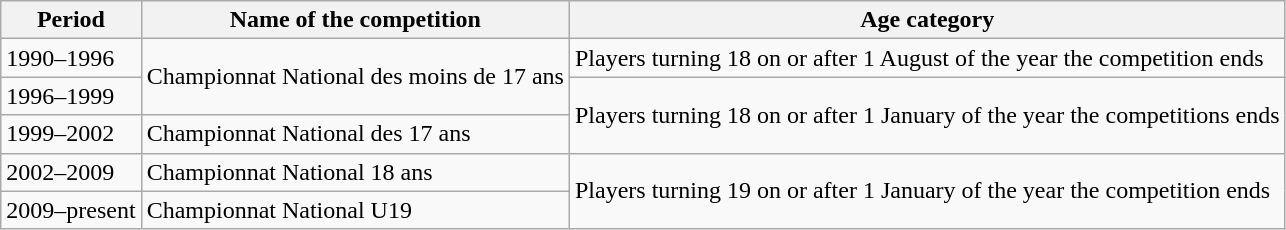<table class="wikitable">
<tr>
<th>Period</th>
<th>Name of the competition</th>
<th>Age category</th>
</tr>
<tr>
<td>1990–1996</td>
<td rowspan="2">Championnat National des moins de 17 ans</td>
<td>Players turning 18 on or after 1 August of the year the competition ends</td>
</tr>
<tr>
<td>1996–1999</td>
<td rowspan="2">Players turning 18 on or after 1 January of the year the competitions ends</td>
</tr>
<tr>
<td>1999–2002</td>
<td>Championnat National des 17 ans</td>
</tr>
<tr>
<td>2002–2009</td>
<td>Championnat National 18 ans</td>
<td rowspan="2">Players turning 19 on or after 1 January of the year the competition ends</td>
</tr>
<tr>
<td>2009–present</td>
<td>Championnat National U19</td>
</tr>
</table>
